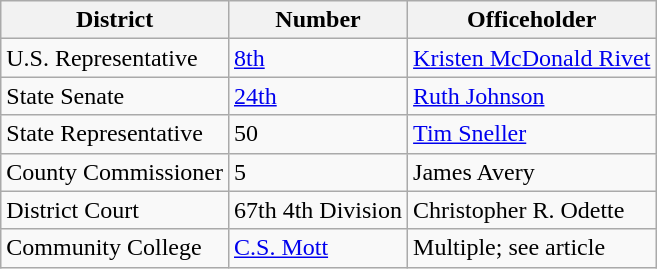<table class="wikitable">
<tr>
<th>District</th>
<th>Number</th>
<th>Officeholder</th>
</tr>
<tr>
<td>U.S. Representative</td>
<td><a href='#'>8th</a></td>
<td><a href='#'>Kristen McDonald Rivet</a></td>
</tr>
<tr>
<td>State Senate</td>
<td><a href='#'>24th</a></td>
<td><a href='#'>Ruth Johnson</a></td>
</tr>
<tr>
<td>State Representative</td>
<td>50</td>
<td><a href='#'>Tim Sneller</a></td>
</tr>
<tr>
<td>County Commissioner</td>
<td>5</td>
<td>James Avery</td>
</tr>
<tr>
<td>District Court</td>
<td>67th 4th Division</td>
<td>Christopher R. Odette</td>
</tr>
<tr>
<td>Community College</td>
<td><a href='#'>C.S. Mott</a></td>
<td>Multiple; see article</td>
</tr>
</table>
